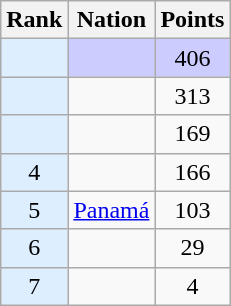<table class="wikitable sortable" style="text-align:center">
<tr>
<th>Rank</th>
<th>Nation</th>
<th>Points</th>
</tr>
<tr style="background-color:#ccccff">
<td bgcolor = DDEEFF></td>
<td align=left></td>
<td>406</td>
</tr>
<tr>
<td bgcolor = DDEEFF></td>
<td align=left></td>
<td>313</td>
</tr>
<tr>
<td bgcolor = DDEEFF></td>
<td align=left></td>
<td>169</td>
</tr>
<tr>
<td bgcolor = DDEEFF>4</td>
<td align=left></td>
<td>166</td>
</tr>
<tr>
<td bgcolor = DDEEFF>5</td>
<td align=left> <a href='#'>Panamá</a></td>
<td>103</td>
</tr>
<tr>
<td bgcolor = DDEEFF>6</td>
<td align=left></td>
<td>29</td>
</tr>
<tr>
<td bgcolor = DDEEFF>7</td>
<td align=left></td>
<td>4</td>
</tr>
</table>
